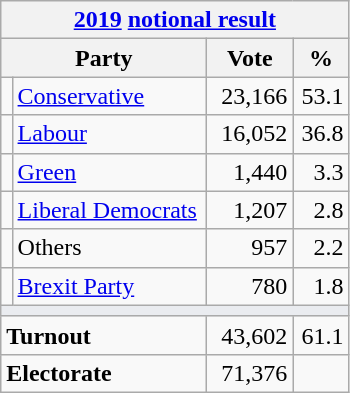<table class="wikitable">
<tr>
<th colspan="4"><a href='#'>2019</a> <a href='#'>notional result</a></th>
</tr>
<tr>
<th bgcolor="#DDDDFF" width="130px" colspan="2">Party</th>
<th bgcolor="#DDDDFF" width="50px">Vote</th>
<th bgcolor="#DDDDFF" width="30px">%</th>
</tr>
<tr>
<td></td>
<td><a href='#'>Conservative</a></td>
<td align=right>23,166</td>
<td align=right>53.1</td>
</tr>
<tr>
<td></td>
<td><a href='#'>Labour</a></td>
<td align=right>16,052</td>
<td align=right>36.8</td>
</tr>
<tr>
<td></td>
<td><a href='#'>Green</a></td>
<td align=right>1,440</td>
<td align=right>3.3</td>
</tr>
<tr>
<td></td>
<td><a href='#'>Liberal Democrats</a></td>
<td align=right>1,207</td>
<td align=right>2.8</td>
</tr>
<tr>
<td></td>
<td>Others</td>
<td align=right>957</td>
<td align=right>2.2</td>
</tr>
<tr>
<td></td>
<td><a href='#'>Brexit Party</a></td>
<td align=right>780</td>
<td align=right>1.8</td>
</tr>
<tr>
<td colspan="4" bgcolor="#EAECF0"></td>
</tr>
<tr>
<td colspan="2"><strong>Turnout</strong></td>
<td align=right>43,602</td>
<td align=right>61.1</td>
</tr>
<tr>
<td colspan="2"><strong>Electorate</strong></td>
<td align=right>71,376</td>
</tr>
</table>
